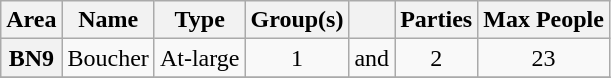<table class="wikitable" style="text-align:center">
<tr>
<th>Area</th>
<th>Name</th>
<th>Type</th>
<th>Group(s)</th>
<th></th>
<th>Parties</th>
<th>Max People</th>
</tr>
<tr>
<th>BN9</th>
<td>Boucher</td>
<td>At-large</td>
<td>1</td>
<td>and</td>
<td>2</td>
<td>23</td>
</tr>
<tr>
</tr>
</table>
